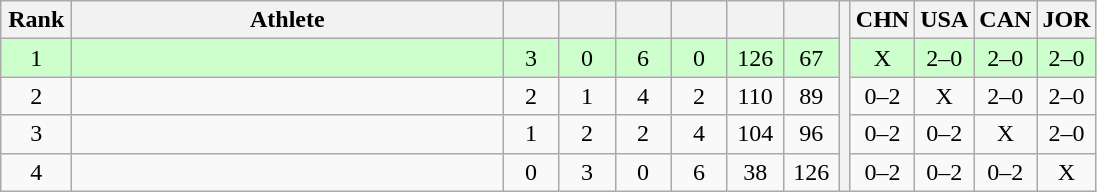<table class="wikitable" style="text-align:center">
<tr>
<th width=40>Rank</th>
<th width=280>Athlete</th>
<th width=30></th>
<th width=30></th>
<th width=30></th>
<th width=30></th>
<th width=30></th>
<th width=30></th>
<th rowspan=5></th>
<th width=30>CHN</th>
<th width=30>USA</th>
<th width=30>CAN</th>
<th width=30>JOR</th>
</tr>
<tr style="background-color:#ccffcc;">
<td>1</td>
<td align=left></td>
<td>3</td>
<td>0</td>
<td>6</td>
<td>0</td>
<td>126</td>
<td>67</td>
<td>X</td>
<td>2–0</td>
<td>2–0</td>
<td>2–0</td>
</tr>
<tr>
<td>2</td>
<td align=left></td>
<td>2</td>
<td>1</td>
<td>4</td>
<td>2</td>
<td>110</td>
<td>89</td>
<td>0–2</td>
<td>X</td>
<td>2–0</td>
<td>2–0</td>
</tr>
<tr>
<td>3</td>
<td align=left></td>
<td>1</td>
<td>2</td>
<td>2</td>
<td>4</td>
<td>104</td>
<td>96</td>
<td>0–2</td>
<td>0–2</td>
<td>X</td>
<td>2–0</td>
</tr>
<tr>
<td>4</td>
<td align=left></td>
<td>0</td>
<td>3</td>
<td>0</td>
<td>6</td>
<td>38</td>
<td>126</td>
<td>0–2</td>
<td>0–2</td>
<td>0–2</td>
<td>X</td>
</tr>
</table>
